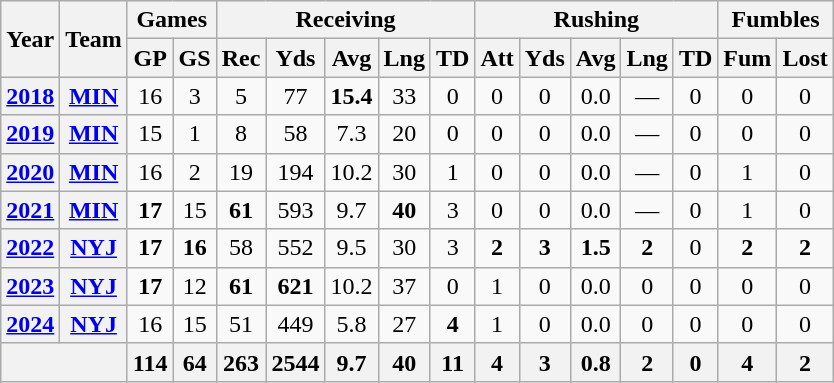<table class="wikitable" style="text-align:center;">
<tr>
<th rowspan="2">Year</th>
<th rowspan="2">Team</th>
<th colspan="2">Games</th>
<th colspan="5">Receiving</th>
<th colspan="5">Rushing</th>
<th colspan="2">Fumbles</th>
</tr>
<tr>
<th>GP</th>
<th>GS</th>
<th>Rec</th>
<th>Yds</th>
<th>Avg</th>
<th>Lng</th>
<th>TD</th>
<th>Att</th>
<th>Yds</th>
<th>Avg</th>
<th>Lng</th>
<th>TD</th>
<th>Fum</th>
<th>Lost</th>
</tr>
<tr>
<th><a href='#'>2018</a></th>
<th><a href='#'>MIN</a></th>
<td>16</td>
<td>3</td>
<td>5</td>
<td>77</td>
<td><strong>15.4</strong></td>
<td>33</td>
<td>0</td>
<td>0</td>
<td>0</td>
<td>0.0</td>
<td>—</td>
<td>0</td>
<td>0</td>
<td>0</td>
</tr>
<tr>
<th><a href='#'>2019</a></th>
<th><a href='#'>MIN</a></th>
<td>15</td>
<td>1</td>
<td>8</td>
<td>58</td>
<td>7.3</td>
<td>20</td>
<td>0</td>
<td>0</td>
<td>0</td>
<td>0.0</td>
<td>—</td>
<td>0</td>
<td>0</td>
<td>0</td>
</tr>
<tr>
<th><a href='#'>2020</a></th>
<th><a href='#'>MIN</a></th>
<td>16</td>
<td>2</td>
<td>19</td>
<td>194</td>
<td>10.2</td>
<td>30</td>
<td>1</td>
<td>0</td>
<td>0</td>
<td>0.0</td>
<td>—</td>
<td>0</td>
<td>1</td>
<td>0</td>
</tr>
<tr>
<th><a href='#'>2021</a></th>
<th><a href='#'>MIN</a></th>
<td><strong>17</strong></td>
<td>15</td>
<td><strong>61</strong></td>
<td>593</td>
<td>9.7</td>
<td><strong>40</strong></td>
<td>3</td>
<td>0</td>
<td>0</td>
<td>0.0</td>
<td>—</td>
<td>0</td>
<td>1</td>
<td>0</td>
</tr>
<tr>
<th><a href='#'>2022</a></th>
<th><a href='#'>NYJ</a></th>
<td><strong>17</strong></td>
<td><strong>16</strong></td>
<td>58</td>
<td>552</td>
<td>9.5</td>
<td>30</td>
<td>3</td>
<td><strong>2</strong></td>
<td><strong>3</strong></td>
<td><strong>1.5</strong></td>
<td><strong>2</strong></td>
<td>0</td>
<td><strong>2</strong></td>
<td><strong>2</strong></td>
</tr>
<tr>
<th><a href='#'>2023</a></th>
<th><a href='#'>NYJ</a></th>
<td><strong>17</strong></td>
<td>12</td>
<td><strong>61</strong></td>
<td><strong>621</strong></td>
<td>10.2</td>
<td>37</td>
<td>0</td>
<td>1</td>
<td>0</td>
<td>0.0</td>
<td>0</td>
<td>0</td>
<td>0</td>
<td>0</td>
</tr>
<tr>
<th><a href='#'>2024</a></th>
<th><a href='#'>NYJ</a></th>
<td>16</td>
<td>15</td>
<td>51</td>
<td>449</td>
<td>5.8</td>
<td>27</td>
<td><strong>4</strong></td>
<td>1</td>
<td>0</td>
<td>0.0</td>
<td>0</td>
<td>0</td>
<td>0</td>
<td>0</td>
</tr>
<tr>
<th colspan="2"></th>
<th>114</th>
<th>64</th>
<th>263</th>
<th>2544</th>
<th>9.7</th>
<th>40</th>
<th>11</th>
<th>4</th>
<th>3</th>
<th>0.8</th>
<th>2</th>
<th>0</th>
<th>4</th>
<th>2</th>
</tr>
</table>
